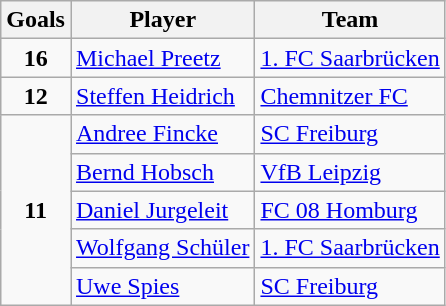<table class="wikitable">
<tr>
<th>Goals</th>
<th>Player</th>
<th>Team</th>
</tr>
<tr>
<td rowspan="1" align=center><strong>16</strong></td>
<td> <a href='#'>Michael Preetz</a></td>
<td><a href='#'>1. FC Saarbrücken</a></td>
</tr>
<tr>
<td rowspan="1" align=center><strong>12</strong></td>
<td> <a href='#'>Steffen Heidrich</a></td>
<td><a href='#'>Chemnitzer FC</a></td>
</tr>
<tr>
<td rowspan="5" align=center><strong>11</strong></td>
<td> <a href='#'>Andree Fincke</a></td>
<td><a href='#'>SC Freiburg</a></td>
</tr>
<tr>
<td> <a href='#'>Bernd Hobsch</a></td>
<td><a href='#'>VfB Leipzig</a></td>
</tr>
<tr>
<td> <a href='#'>Daniel Jurgeleit</a></td>
<td><a href='#'>FC 08 Homburg</a></td>
</tr>
<tr>
<td> <a href='#'>Wolfgang Schüler</a></td>
<td><a href='#'>1. FC Saarbrücken</a></td>
</tr>
<tr>
<td> <a href='#'>Uwe Spies</a></td>
<td><a href='#'>SC Freiburg</a></td>
</tr>
</table>
